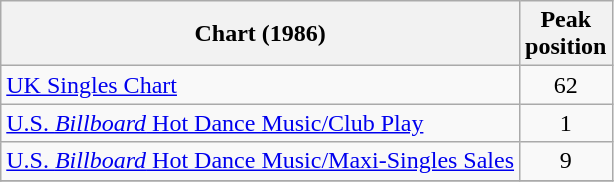<table class="wikitable sortable">
<tr>
<th>Chart (1986)</th>
<th>Peak<br>position</th>
</tr>
<tr>
<td><a href='#'>UK Singles Chart</a></td>
<td align="center">62</td>
</tr>
<tr>
<td><a href='#'>U.S. <em>Billboard</em> Hot Dance Music/Club Play</a></td>
<td align="center">1</td>
</tr>
<tr>
<td><a href='#'>U.S. <em>Billboard</em> Hot Dance Music/Maxi-Singles Sales</a></td>
<td align="center">9</td>
</tr>
<tr>
</tr>
</table>
